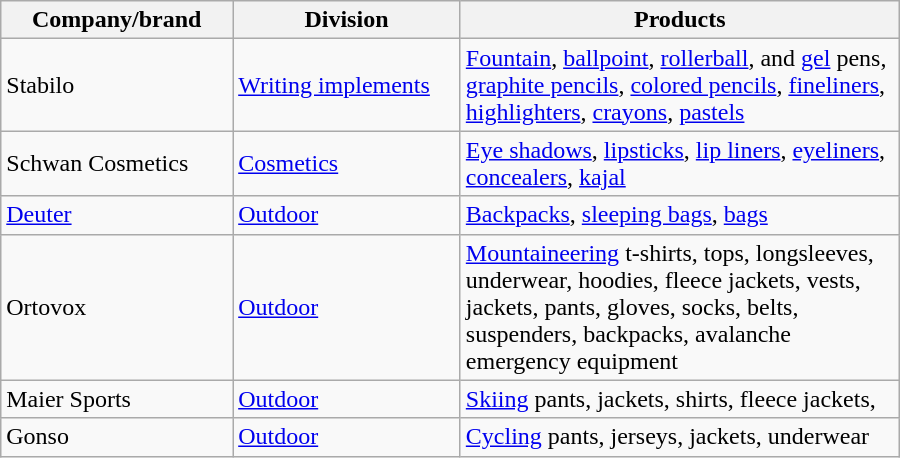<table class="wikitable sortable" width="600px">
<tr>
<th width=150px>Company/brand</th>
<th width=150px>Division</th>
<th width=300px>Products</th>
</tr>
<tr>
<td>Stabilo</td>
<td><a href='#'>Writing implements</a></td>
<td><a href='#'>Fountain</a>, <a href='#'>ballpoint</a>, <a href='#'>rollerball</a>, and <a href='#'>gel</a> pens, <a href='#'>graphite pencils</a>, <a href='#'>colored pencils</a>, <a href='#'>fineliners</a>, <a href='#'>highlighters</a>, <a href='#'>crayons</a>, <a href='#'>pastels</a></td>
</tr>
<tr>
<td>Schwan Cosmetics</td>
<td><a href='#'>Cosmetics</a></td>
<td><a href='#'>Eye shadows</a>, <a href='#'>lipsticks</a>, <a href='#'>lip liners</a>, <a href='#'>eyeliners</a>, <a href='#'>concealers</a>, <a href='#'>kajal</a></td>
</tr>
<tr>
<td><a href='#'>Deuter</a></td>
<td><a href='#'>Outdoor</a></td>
<td><a href='#'>Backpacks</a>, <a href='#'>sleeping bags</a>, <a href='#'>bags</a></td>
</tr>
<tr>
<td>Ortovox</td>
<td><a href='#'>Outdoor</a></td>
<td><a href='#'>Mountaineering</a> t-shirts, tops, longsleeves, underwear, hoodies, fleece jackets, vests, jackets, pants, gloves, socks, belts, suspenders, backpacks, avalanche emergency equipment</td>
</tr>
<tr>
<td>Maier Sports</td>
<td><a href='#'>Outdoor</a></td>
<td><a href='#'>Skiing</a> pants, jackets, shirts, fleece jackets,</td>
</tr>
<tr>
<td>Gonso</td>
<td><a href='#'>Outdoor</a></td>
<td><a href='#'>Cycling</a> pants, jerseys, jackets, underwear</td>
</tr>
</table>
